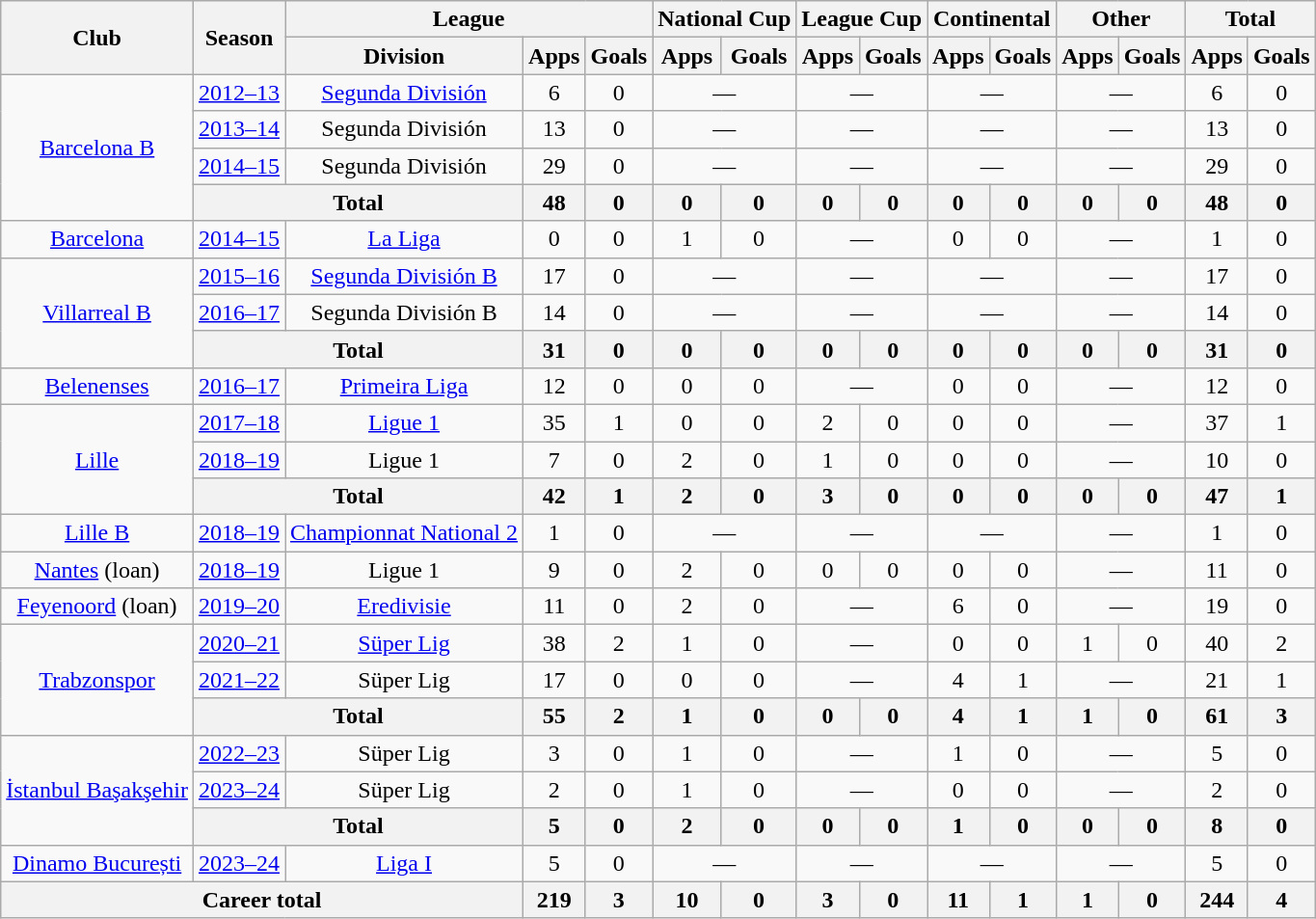<table class="wikitable" style="text-align: center">
<tr>
<th rowspan="2">Club</th>
<th rowspan="2">Season</th>
<th colspan="3">League</th>
<th colspan="2">National Cup</th>
<th colspan="2">League Cup</th>
<th colspan="2">Continental</th>
<th colspan="2">Other</th>
<th colspan="2">Total</th>
</tr>
<tr>
<th>Division</th>
<th>Apps</th>
<th>Goals</th>
<th>Apps</th>
<th>Goals</th>
<th>Apps</th>
<th>Goals</th>
<th>Apps</th>
<th>Goals</th>
<th>Apps</th>
<th>Goals</th>
<th>Apps</th>
<th>Goals</th>
</tr>
<tr>
<td rowspan="4"><a href='#'>Barcelona B</a></td>
<td !colspan="2"><a href='#'>2012–13</a></td>
<td><a href='#'>Segunda División</a></td>
<td>6</td>
<td>0</td>
<td colspan="2">—</td>
<td colspan="2">—</td>
<td colspan="2">—</td>
<td colspan="2">—</td>
<td>6</td>
<td>0</td>
</tr>
<tr>
<td !colspan="2"><a href='#'>2013–14</a></td>
<td>Segunda División</td>
<td>13</td>
<td>0</td>
<td colspan="2">—</td>
<td colspan="2">—</td>
<td colspan="2">—</td>
<td colspan="2">—</td>
<td>13</td>
<td>0</td>
</tr>
<tr>
<td !colspan="2"><a href='#'>2014–15</a></td>
<td>Segunda División</td>
<td>29</td>
<td>0</td>
<td colspan="2">—</td>
<td colspan="2">—</td>
<td colspan="2">—</td>
<td colspan="2">—</td>
<td>29</td>
<td>0</td>
</tr>
<tr>
<th colspan="2">Total</th>
<th>48</th>
<th>0</th>
<th>0</th>
<th>0</th>
<th>0</th>
<th>0</th>
<th>0</th>
<th>0</th>
<th>0</th>
<th>0</th>
<th>48</th>
<th>0</th>
</tr>
<tr>
<td><a href='#'>Barcelona</a></td>
<td !colspan="2"><a href='#'>2014–15</a></td>
<td><a href='#'>La Liga</a></td>
<td>0</td>
<td>0</td>
<td>1</td>
<td>0</td>
<td colspan="2">—</td>
<td>0</td>
<td>0</td>
<td colspan=2>—</td>
<td>1</td>
<td>0</td>
</tr>
<tr>
<td rowspan="3"><a href='#'>Villarreal B</a></td>
<td><a href='#'>2015–16</a></td>
<td><a href='#'>Segunda División B</a></td>
<td>17</td>
<td>0</td>
<td colspan="2">—</td>
<td colspan="2">—</td>
<td colspan="2">—</td>
<td colspan="2">—</td>
<td>17</td>
<td>0</td>
</tr>
<tr>
<td><a href='#'>2016–17</a></td>
<td>Segunda División B</td>
<td>14</td>
<td>0</td>
<td colspan="2">—</td>
<td colspan="2">—</td>
<td colspan="2">—</td>
<td colspan="2">—</td>
<td>14</td>
<td>0</td>
</tr>
<tr>
<th colspan="2">Total</th>
<th>31</th>
<th>0</th>
<th>0</th>
<th>0</th>
<th>0</th>
<th>0</th>
<th>0</th>
<th>0</th>
<th>0</th>
<th>0</th>
<th>31</th>
<th>0</th>
</tr>
<tr>
<td><a href='#'>Belenenses</a></td>
<td><a href='#'>2016–17</a></td>
<td><a href='#'>Primeira Liga</a></td>
<td>12</td>
<td>0</td>
<td>0</td>
<td>0</td>
<td colspan="2">—</td>
<td>0</td>
<td>0</td>
<td colspan="2">—</td>
<td>12</td>
<td>0</td>
</tr>
<tr>
<td rowspan="3"><a href='#'>Lille</a></td>
<td><a href='#'>2017–18</a></td>
<td><a href='#'>Ligue 1</a></td>
<td>35</td>
<td>1</td>
<td>0</td>
<td>0</td>
<td>2</td>
<td>0</td>
<td>0</td>
<td>0</td>
<td colspan="2">—</td>
<td>37</td>
<td>1</td>
</tr>
<tr>
<td><a href='#'>2018–19</a></td>
<td>Ligue 1</td>
<td>7</td>
<td>0</td>
<td>2</td>
<td>0</td>
<td>1</td>
<td>0</td>
<td>0</td>
<td>0</td>
<td colspan="2">—</td>
<td>10</td>
<td>0</td>
</tr>
<tr>
<th colspan="2">Total</th>
<th>42</th>
<th>1</th>
<th>2</th>
<th>0</th>
<th>3</th>
<th>0</th>
<th>0</th>
<th>0</th>
<th>0</th>
<th>0</th>
<th>47</th>
<th>1</th>
</tr>
<tr>
<td><a href='#'>Lille B</a></td>
<td><a href='#'>2018–19</a></td>
<td><a href='#'>Championnat National 2</a></td>
<td>1</td>
<td>0</td>
<td colspan="2">—</td>
<td colspan="2">—</td>
<td colspan="2">—</td>
<td colspan="2">—</td>
<td>1</td>
<td>0</td>
</tr>
<tr>
<td><a href='#'>Nantes</a> (loan)</td>
<td><a href='#'>2018–19</a></td>
<td>Ligue 1</td>
<td>9</td>
<td>0</td>
<td>2</td>
<td>0</td>
<td>0</td>
<td>0</td>
<td>0</td>
<td>0</td>
<td colspan="2">—</td>
<td>11</td>
<td>0</td>
</tr>
<tr>
<td><a href='#'>Feyenoord</a> (loan)</td>
<td><a href='#'>2019–20</a></td>
<td><a href='#'>Eredivisie</a></td>
<td>11</td>
<td>0</td>
<td>2</td>
<td>0</td>
<td colspan="2">—</td>
<td>6</td>
<td>0</td>
<td colspan="2">—</td>
<td>19</td>
<td>0</td>
</tr>
<tr>
<td rowspan="3"><a href='#'>Trabzonspor</a></td>
<td><a href='#'>2020–21</a></td>
<td><a href='#'>Süper Lig</a></td>
<td>38</td>
<td>2</td>
<td>1</td>
<td>0</td>
<td colspan="2">—</td>
<td>0</td>
<td>0</td>
<td>1</td>
<td>0</td>
<td>40</td>
<td>2</td>
</tr>
<tr>
<td><a href='#'>2021–22</a></td>
<td>Süper Lig</td>
<td>17</td>
<td>0</td>
<td>0</td>
<td>0</td>
<td colspan="2">—</td>
<td>4</td>
<td>1</td>
<td colspan="2">—</td>
<td>21</td>
<td>1</td>
</tr>
<tr>
<th colspan="2">Total</th>
<th>55</th>
<th>2</th>
<th>1</th>
<th>0</th>
<th>0</th>
<th>0</th>
<th>4</th>
<th>1</th>
<th>1</th>
<th>0</th>
<th>61</th>
<th>3</th>
</tr>
<tr>
<td rowspan="3"><a href='#'>İstanbul Başakşehir</a></td>
<td><a href='#'>2022–23</a></td>
<td>Süper Lig</td>
<td>3</td>
<td>0</td>
<td>1</td>
<td>0</td>
<td colspan="2">—</td>
<td>1</td>
<td>0</td>
<td colspan="2">—</td>
<td>5</td>
<td>0</td>
</tr>
<tr>
<td><a href='#'>2023–24</a></td>
<td>Süper Lig</td>
<td>2</td>
<td>0</td>
<td>1</td>
<td>0</td>
<td colspan="2">—</td>
<td>0</td>
<td>0</td>
<td colspan="2">—</td>
<td>2</td>
<td>0</td>
</tr>
<tr>
<th colspan="2">Total</th>
<th>5</th>
<th>0</th>
<th>2</th>
<th>0</th>
<th>0</th>
<th>0</th>
<th>1</th>
<th>0</th>
<th>0</th>
<th>0</th>
<th>8</th>
<th>0</th>
</tr>
<tr>
<td><a href='#'>Dinamo București</a></td>
<td><a href='#'>2023–24</a></td>
<td><a href='#'>Liga I</a></td>
<td>5</td>
<td>0</td>
<td colspan="2">—</td>
<td colspan="2">—</td>
<td colspan="2">—</td>
<td colspan="2">—</td>
<td>5</td>
<td>0</td>
</tr>
<tr>
<th colspan="3">Career total</th>
<th>219</th>
<th>3</th>
<th>10</th>
<th>0</th>
<th>3</th>
<th>0</th>
<th>11</th>
<th>1</th>
<th>1</th>
<th>0</th>
<th>244</th>
<th>4</th>
</tr>
</table>
